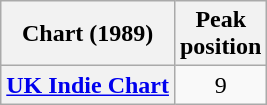<table class="wikitable sortable plainrowheaders" style="text-align:center">
<tr>
<th scope="col">Chart (1989)</th>
<th scope="col">Peak<br>position</th>
</tr>
<tr>
<th scope="row"><a href='#'>UK Indie Chart</a></th>
<td style="text-align:center;">9</td>
</tr>
</table>
